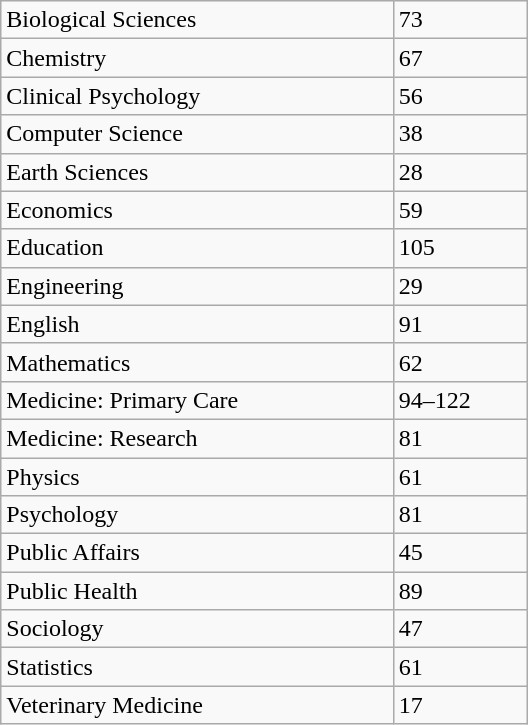<table class="wikitable floatright" style="width: 22em;">
<tr>
<td>Biological Sciences</td>
<td>73</td>
</tr>
<tr>
<td>Chemistry</td>
<td>67</td>
</tr>
<tr>
<td>Clinical Psychology</td>
<td>56</td>
</tr>
<tr>
<td>Computer Science</td>
<td>38</td>
</tr>
<tr>
<td>Earth Sciences</td>
<td>28</td>
</tr>
<tr>
<td>Economics</td>
<td>59</td>
</tr>
<tr>
<td>Education</td>
<td>105</td>
</tr>
<tr>
<td>Engineering</td>
<td>29</td>
</tr>
<tr>
<td>English</td>
<td>91</td>
</tr>
<tr>
<td>Mathematics</td>
<td>62</td>
</tr>
<tr>
<td>Medicine: Primary Care</td>
<td>94–122</td>
</tr>
<tr>
<td>Medicine: Research</td>
<td>81</td>
</tr>
<tr>
<td>Physics</td>
<td>61</td>
</tr>
<tr>
<td>Psychology</td>
<td>81</td>
</tr>
<tr>
<td>Public Affairs</td>
<td>45</td>
</tr>
<tr>
<td>Public Health</td>
<td>89</td>
</tr>
<tr>
<td>Sociology</td>
<td>47</td>
</tr>
<tr>
<td>Statistics</td>
<td>61</td>
</tr>
<tr>
<td>Veterinary Medicine</td>
<td>17</td>
</tr>
</table>
